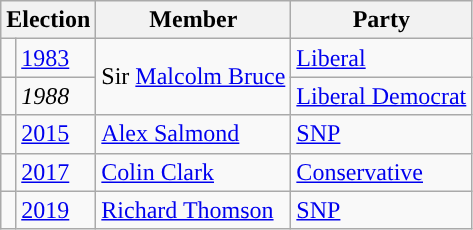<table class="wikitable">
<tr>
<th colspan="2">Election</th>
<th>Member</th>
<th>Party</th>
</tr>
<tr>
<td style="color:inherit;background-color: "></td>
<td><a href='#'>1983</a></td>
<td rowspan=2>Sir <a href='#'>Malcolm Bruce</a></td>
<td><a href='#'>Liberal</a></td>
</tr>
<tr>
<td style="color:inherit;background-color: "></td>
<td><em>1988</em></td>
<td><a href='#'>Liberal Democrat</a></td>
</tr>
<tr>
<td style="color:inherit;background-color: "></td>
<td><a href='#'>2015</a></td>
<td><a href='#'>Alex Salmond</a></td>
<td><a href='#'>SNP</a></td>
</tr>
<tr>
<td style="color:inherit;background-color: "></td>
<td><a href='#'>2017</a></td>
<td><a href='#'>Colin Clark</a></td>
<td><a href='#'>Conservative</a></td>
</tr>
<tr>
<td style="color:inherit;background-color: "></td>
<td><a href='#'>2019</a></td>
<td><a href='#'>Richard Thomson</a></td>
<td><a href='#'>SNP</a></td>
</tr>
</table>
